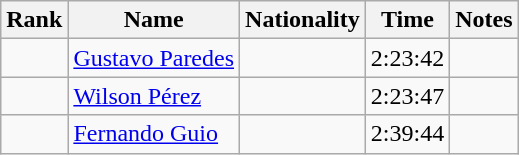<table class="wikitable sortable" style="text-align:center">
<tr>
<th>Rank</th>
<th>Name</th>
<th>Nationality</th>
<th>Time</th>
<th>Notes</th>
</tr>
<tr>
<td></td>
<td align=left><a href='#'>Gustavo Paredes</a></td>
<td align=left></td>
<td>2:23:42</td>
<td></td>
</tr>
<tr>
<td></td>
<td align=left><a href='#'>Wilson Pérez</a></td>
<td align=left></td>
<td>2:23:47</td>
<td></td>
</tr>
<tr>
<td></td>
<td align=left><a href='#'>Fernando Guio</a></td>
<td align=left></td>
<td>2:39:44</td>
<td></td>
</tr>
</table>
